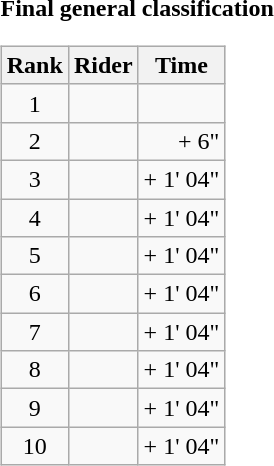<table>
<tr>
<td><strong>Final general classification</strong><br><table class="wikitable">
<tr>
<th scope="col">Rank</th>
<th scope="col">Rider</th>
<th scope="col">Time</th>
</tr>
<tr>
<td style="text-align:center;">1</td>
<td></td>
<td style="text-align:right;"></td>
</tr>
<tr>
<td style="text-align:center;">2</td>
<td></td>
<td style="text-align:right;">+ 6"</td>
</tr>
<tr>
<td style="text-align:center;">3</td>
<td></td>
<td style="text-align:right;">+ 1' 04"</td>
</tr>
<tr>
<td style="text-align:center;">4</td>
<td></td>
<td style="text-align:right;">+ 1' 04"</td>
</tr>
<tr>
<td style="text-align:center;">5</td>
<td></td>
<td style="text-align:right;">+ 1' 04"</td>
</tr>
<tr>
<td style="text-align:center;">6</td>
<td></td>
<td style="text-align:right;">+ 1' 04"</td>
</tr>
<tr>
<td style="text-align:center;">7</td>
<td></td>
<td style="text-align:right;">+ 1' 04"</td>
</tr>
<tr>
<td style="text-align:center;">8</td>
<td></td>
<td style="text-align:right;">+ 1' 04"</td>
</tr>
<tr>
<td style="text-align:center;">9</td>
<td></td>
<td style="text-align:right;">+ 1' 04"</td>
</tr>
<tr>
<td style="text-align:center;">10</td>
<td></td>
<td style="text-align:right;">+ 1' 04"</td>
</tr>
</table>
</td>
</tr>
</table>
